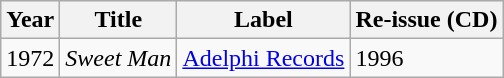<table class="wikitable sortable">
<tr>
<th>Year</th>
<th>Title</th>
<th>Label</th>
<th>Re-issue (CD)</th>
</tr>
<tr>
<td>1972</td>
<td><em>Sweet Man</em></td>
<td><a href='#'>Adelphi Records</a></td>
<td>1996</td>
</tr>
</table>
